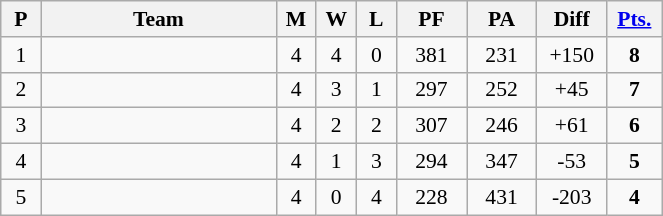<table class=wikitable style="font-size:90%;">
<tr align=center>
<th width=20px>P</th>
<th width=150px>Team</th>
<th width=20px>M</th>
<th width=20px>W</th>
<th width=20px>L</th>
<th width=40px>PF</th>
<th width=40px>PA</th>
<th width=40px>Diff</th>
<th width=30px><a href='#'>Pts.</a></th>
</tr>
<tr align=center>
<td>1</td>
<td align=left></td>
<td>4</td>
<td>4</td>
<td>0</td>
<td>381</td>
<td>231</td>
<td>+150</td>
<td><strong>8</strong></td>
</tr>
<tr align=center>
<td>2</td>
<td align=left></td>
<td>4</td>
<td>3</td>
<td>1</td>
<td>297</td>
<td>252</td>
<td>+45</td>
<td><strong>7</strong></td>
</tr>
<tr align=center>
<td>3</td>
<td align=left></td>
<td>4</td>
<td>2</td>
<td>2</td>
<td>307</td>
<td>246</td>
<td>+61</td>
<td><strong>6</strong></td>
</tr>
<tr align=center>
<td>4</td>
<td align=left></td>
<td>4</td>
<td>1</td>
<td>3</td>
<td>294</td>
<td>347</td>
<td>-53</td>
<td><strong>5</strong></td>
</tr>
<tr align=center>
<td>5</td>
<td align=left></td>
<td>4</td>
<td>0</td>
<td>4</td>
<td>228</td>
<td>431</td>
<td>-203</td>
<td><strong>4</strong></td>
</tr>
</table>
